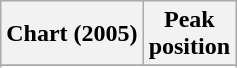<table class="wikitable sortable plainrowheaders" style="text-align:center">
<tr>
<th scope="col">Chart (2005)</th>
<th scope="col">Peak<br>position</th>
</tr>
<tr>
</tr>
<tr>
</tr>
<tr>
</tr>
</table>
